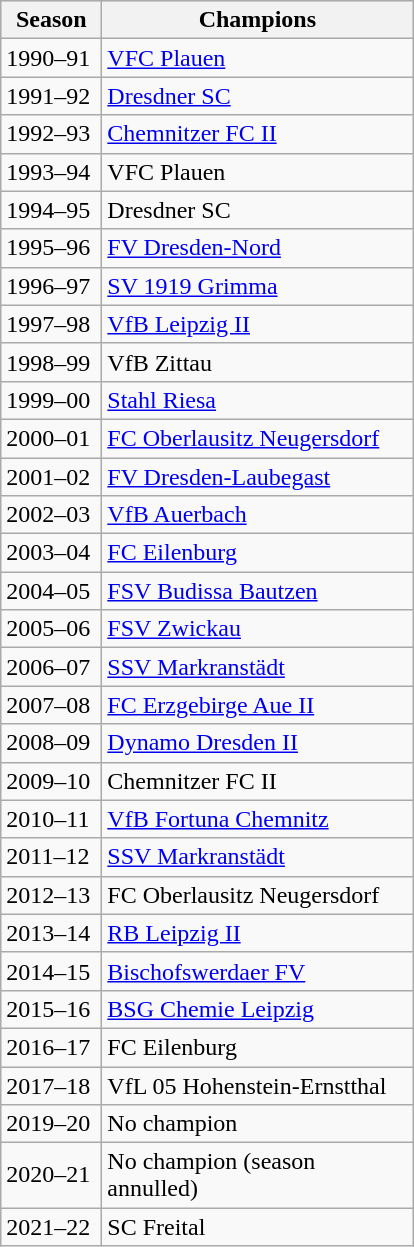<table class="wikitable">
<tr align="center" bgcolor="#dfdfdf">
<th width="60">Season</th>
<th width="200">Champions</th>
</tr>
<tr>
<td>1990–91</td>
<td><a href='#'>VFC Plauen</a></td>
</tr>
<tr>
<td>1991–92</td>
<td><a href='#'>Dresdner SC</a></td>
</tr>
<tr>
<td>1992–93</td>
<td><a href='#'>Chemnitzer FC II</a></td>
</tr>
<tr>
<td>1993–94</td>
<td>VFC Plauen</td>
</tr>
<tr>
<td>1994–95</td>
<td>Dresdner SC</td>
</tr>
<tr>
<td>1995–96</td>
<td><a href='#'>FV Dresden-Nord</a></td>
</tr>
<tr>
<td>1996–97</td>
<td><a href='#'>SV 1919 Grimma</a></td>
</tr>
<tr>
<td>1997–98</td>
<td><a href='#'>VfB Leipzig II</a></td>
</tr>
<tr>
<td>1998–99</td>
<td>VfB Zittau</td>
</tr>
<tr>
<td>1999–00</td>
<td><a href='#'>Stahl Riesa</a></td>
</tr>
<tr>
<td>2000–01</td>
<td><a href='#'>FC Oberlausitz Neugersdorf</a></td>
</tr>
<tr>
<td>2001–02</td>
<td><a href='#'>FV Dresden-Laubegast</a></td>
</tr>
<tr>
<td>2002–03</td>
<td><a href='#'>VfB Auerbach</a></td>
</tr>
<tr>
<td>2003–04</td>
<td><a href='#'>FC Eilenburg</a></td>
</tr>
<tr>
<td>2004–05</td>
<td><a href='#'>FSV Budissa Bautzen</a></td>
</tr>
<tr>
<td>2005–06</td>
<td><a href='#'>FSV Zwickau</a></td>
</tr>
<tr>
<td>2006–07</td>
<td><a href='#'>SSV Markranstädt</a></td>
</tr>
<tr>
<td>2007–08</td>
<td><a href='#'>FC Erzgebirge Aue II</a></td>
</tr>
<tr>
<td>2008–09</td>
<td><a href='#'>Dynamo Dresden II</a></td>
</tr>
<tr>
<td>2009–10</td>
<td>Chemnitzer FC II</td>
</tr>
<tr>
<td>2010–11</td>
<td><a href='#'>VfB Fortuna Chemnitz</a></td>
</tr>
<tr>
<td>2011–12</td>
<td><a href='#'>SSV Markranstädt</a></td>
</tr>
<tr>
<td>2012–13</td>
<td>FC Oberlausitz Neugersdorf</td>
</tr>
<tr>
<td>2013–14</td>
<td><a href='#'>RB Leipzig II</a></td>
</tr>
<tr>
<td>2014–15</td>
<td><a href='#'>Bischofswerdaer FV</a></td>
</tr>
<tr>
<td>2015–16</td>
<td><a href='#'>BSG Chemie Leipzig</a></td>
</tr>
<tr>
<td>2016–17</td>
<td>FC Eilenburg</td>
</tr>
<tr>
<td>2017–18</td>
<td>VfL 05 Hohenstein-Ernstthal</td>
</tr>
<tr>
<td>2019–20</td>
<td>No champion</td>
</tr>
<tr>
<td>2020–21</td>
<td>No champion (season annulled)</td>
</tr>
<tr>
<td>2021–22</td>
<td>SC Freital</td>
</tr>
</table>
